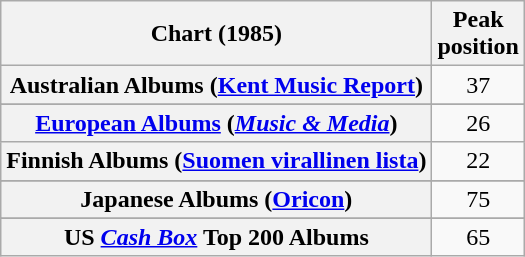<table class="wikitable sortable plainrowheaders" style="text-align:center">
<tr>
<th scope="col">Chart (1985)</th>
<th scope="col">Peak<br>position</th>
</tr>
<tr>
<th scope="row">Australian Albums (<a href='#'>Kent Music Report</a>)</th>
<td>37</td>
</tr>
<tr>
</tr>
<tr>
<th scope="row"><a href='#'>European Albums</a> (<em><a href='#'>Music & Media</a></em>)</th>
<td>26</td>
</tr>
<tr>
<th scope="row">Finnish Albums (<a href='#'>Suomen virallinen lista</a>)</th>
<td>22</td>
</tr>
<tr>
</tr>
<tr>
<th scope="row">Japanese Albums (<a href='#'>Oricon</a>)</th>
<td>75</td>
</tr>
<tr>
</tr>
<tr>
</tr>
<tr>
</tr>
<tr>
</tr>
<tr>
</tr>
<tr>
<th scope="row">US <em><a href='#'>Cash Box</a></em> Top 200 Albums</th>
<td>65</td>
</tr>
</table>
